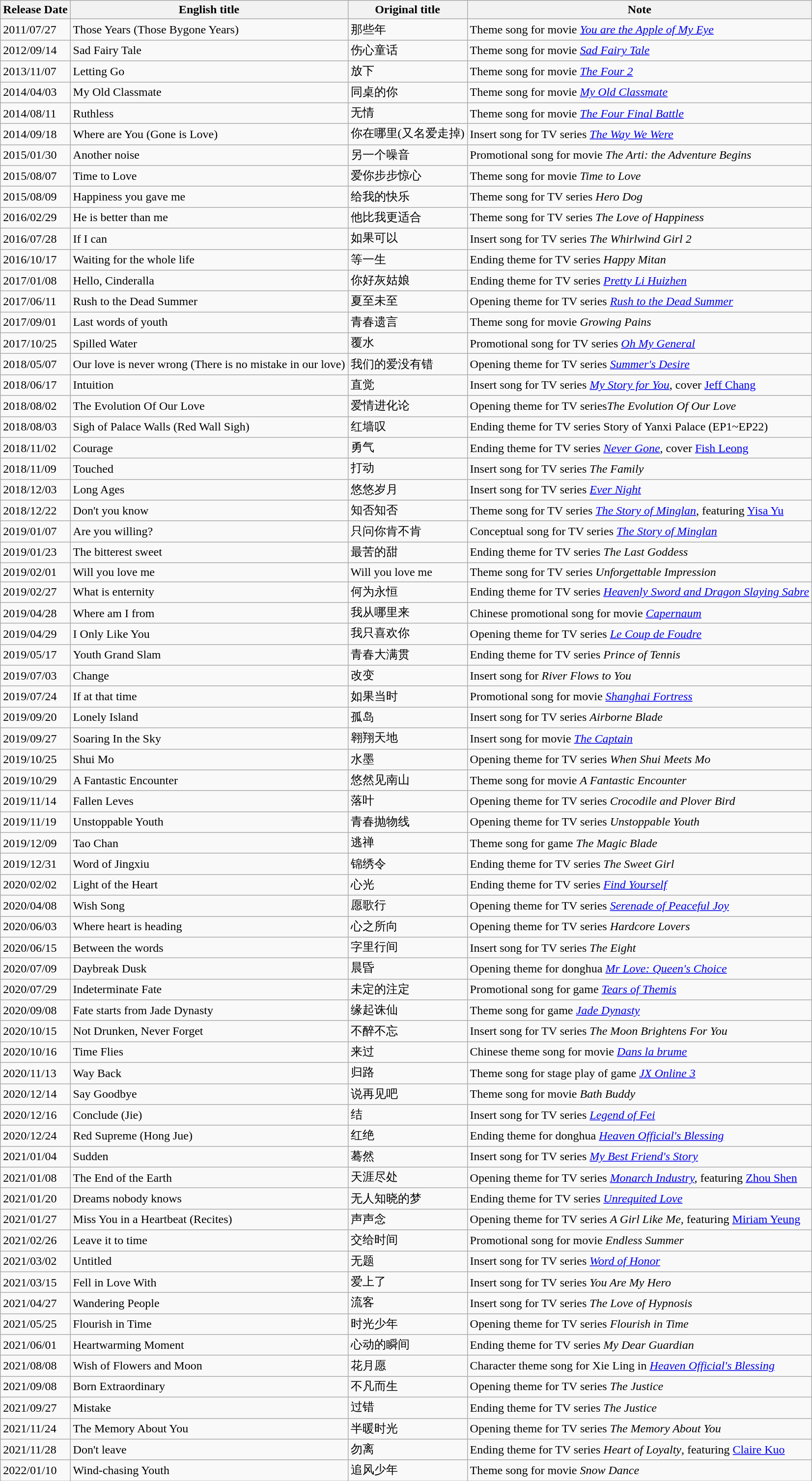<table class="wikitable">
<tr>
<th>Release Date</th>
<th>English title</th>
<th>Original title</th>
<th>Note</th>
</tr>
<tr>
<td>2011/07/27</td>
<td>Those Years (Those Bygone Years)</td>
<td>那些年</td>
<td>Theme song for movie <em><a href='#'>You are the Apple of My Eye</a></em></td>
</tr>
<tr>
<td>2012/09/14</td>
<td>Sad Fairy Tale</td>
<td>伤心童话</td>
<td>Theme song for movie <em><a href='#'>Sad Fairy Tale</a></em></td>
</tr>
<tr>
<td>2013/11/07</td>
<td>Letting Go</td>
<td>放下</td>
<td>Theme song for movie <em><a href='#'>The Four 2</a></em></td>
</tr>
<tr>
<td>2014/04/03</td>
<td>My Old Classmate</td>
<td>同桌的你</td>
<td>Theme song for movie <em><a href='#'>My Old Classmate</a></em></td>
</tr>
<tr>
<td>2014/08/11</td>
<td>Ruthless</td>
<td>无情</td>
<td>Theme song for movie <em><a href='#'>The Four Final Battle</a></em></td>
</tr>
<tr>
<td>2014/09/18</td>
<td>Where are You (Gone is Love)</td>
<td>你在哪里(又名爱走掉)</td>
<td>Insert song for TV series <em><a href='#'>The Way We Were</a></em></td>
</tr>
<tr>
<td>2015/01/30</td>
<td>Another noise</td>
<td>另一个噪音</td>
<td>Promotional song for movie <em>The Arti: the Adventure Begins</em></td>
</tr>
<tr>
<td>2015/08/07</td>
<td>Time to Love</td>
<td>爱你步步惊心</td>
<td>Theme song for movie <em>Time to Love</em></td>
</tr>
<tr>
<td>2015/08/09</td>
<td>Happiness you gave me</td>
<td>给我的快乐</td>
<td>Theme song for TV series <em>Hero Dog</em></td>
</tr>
<tr>
<td>2016/02/29</td>
<td>He is better than me</td>
<td>他比我更适合</td>
<td>Theme song for TV series <em>The Love of Happiness</em></td>
</tr>
<tr>
<td>2016/07/28</td>
<td>If I can</td>
<td>如果可以</td>
<td>Insert song for TV series <em>The Whirlwind Girl 2</em></td>
</tr>
<tr>
<td>2016/10/17</td>
<td>Waiting for the whole life</td>
<td>等一生</td>
<td>Ending theme for TV series <em>Happy Mitan</em></td>
</tr>
<tr>
<td>2017/01/08</td>
<td>Hello, Cinderalla</td>
<td>你好灰姑娘</td>
<td>Ending theme for TV series <em><a href='#'>Pretty Li Huizhen</a></em></td>
</tr>
<tr>
<td>2017/06/11</td>
<td>Rush to the Dead Summer</td>
<td>夏至未至</td>
<td>Opening theme for TV series <em><a href='#'>Rush to the Dead Summer</a></em></td>
</tr>
<tr>
<td>2017/09/01</td>
<td>Last words of youth</td>
<td>青春遗言</td>
<td>Theme song for movie <em>Growing Pains</em></td>
</tr>
<tr>
<td>2017/10/25</td>
<td>Spilled Water</td>
<td>覆水</td>
<td>Promotional song for TV series <em><a href='#'>Oh My General</a></em></td>
</tr>
<tr>
<td>2018/05/07</td>
<td>Our love is never wrong (There is no mistake in our love)</td>
<td>我们的爱没有错</td>
<td>Opening theme for TV series <em><a href='#'>Summer's Desire</a></em></td>
</tr>
<tr>
<td>2018/06/17</td>
<td>Intuition</td>
<td>直觉</td>
<td>Insert song for TV series <em><a href='#'>My Story for You</a></em>, cover <a href='#'>Jeff Chang</a></td>
</tr>
<tr>
<td>2018/08/02</td>
<td>The Evolution Of Our Love</td>
<td>爱情进化论</td>
<td>Opening theme for TV series<em>The Evolution Of Our Love</em></td>
</tr>
<tr>
<td>2018/08/03</td>
<td>Sigh of Palace Walls (Red Wall Sigh)</td>
<td>红墙叹</td>
<td>Ending theme for TV series Story of Yanxi Palace (EP1~EP22)</td>
</tr>
<tr>
<td>2018/11/02</td>
<td>Courage</td>
<td>勇气</td>
<td>Ending theme for TV series <em><a href='#'>Never Gone</a></em>, cover <a href='#'>Fish Leong</a></td>
</tr>
<tr>
<td>2018/11/09</td>
<td>Touched</td>
<td>打动</td>
<td>Insert song for TV series <em>The Family</em></td>
</tr>
<tr>
<td>2018/12/03</td>
<td>Long Ages</td>
<td>悠悠岁月</td>
<td>Insert song for TV series <em><a href='#'>Ever Night</a></em></td>
</tr>
<tr>
<td>2018/12/22</td>
<td>Don't you know</td>
<td>知否知否</td>
<td>Theme song for TV series <em><a href='#'>The Story of Minglan</a></em>, featuring <a href='#'>Yisa Yu</a></td>
</tr>
<tr>
<td>2019/01/07</td>
<td>Are you willing?</td>
<td>只问你肯不肯</td>
<td>Conceptual song for TV series <em><a href='#'>The Story of Minglan</a></em></td>
</tr>
<tr>
<td>2019/01/23</td>
<td>The bitterest sweet</td>
<td>最苦的甜</td>
<td>Ending theme for TV series <em>The Last Goddess</em></td>
</tr>
<tr>
<td>2019/02/01</td>
<td>Will you love me</td>
<td>Will you love me</td>
<td>Theme song for TV series <em>Unforgettable Impression</em></td>
</tr>
<tr>
<td>2019/02/27</td>
<td>What is enternity</td>
<td>何为永恒</td>
<td>Ending theme for TV series <em><a href='#'>Heavenly Sword and Dragon Slaying Sabre</a></em></td>
</tr>
<tr>
<td>2019/04/28</td>
<td>Where am I from</td>
<td>我从哪里来</td>
<td>Chinese promotional song for movie <em><a href='#'>Capernaum</a></em></td>
</tr>
<tr>
<td>2019/04/29</td>
<td>I Only Like You</td>
<td>我只喜欢你</td>
<td>Opening theme for TV series <em><a href='#'>Le Coup de Foudre</a></em></td>
</tr>
<tr>
<td>2019/05/17</td>
<td>Youth Grand Slam</td>
<td>青春大满贯</td>
<td>Ending theme for TV series <em>Prince of Tennis</em></td>
</tr>
<tr>
<td>2019/07/03</td>
<td>Change</td>
<td>改变</td>
<td>Insert song for <em>River Flows to You</em></td>
</tr>
<tr>
<td>2019/07/24</td>
<td>If at that time</td>
<td>如果当时</td>
<td>Promotional song for movie <em><a href='#'>Shanghai Fortress</a></em></td>
</tr>
<tr>
<td>2019/09/20</td>
<td>Lonely Island</td>
<td>孤岛</td>
<td>Insert song for TV series <em>Airborne Blade</em></td>
</tr>
<tr>
<td>2019/09/27</td>
<td>Soaring In the Sky</td>
<td>翱翔天地</td>
<td>Insert song for movie <em><a href='#'>The Captain</a></em></td>
</tr>
<tr>
<td>2019/10/25</td>
<td>Shui Mo</td>
<td>水墨</td>
<td>Opening theme for TV series <em>When Shui Meets Mo</em></td>
</tr>
<tr>
<td>2019/10/29</td>
<td>A Fantastic Encounter</td>
<td>悠然见南山</td>
<td>Theme song for movie <em>A Fantastic Encounter</em></td>
</tr>
<tr>
<td>2019/11/14</td>
<td>Fallen Leves</td>
<td>落叶</td>
<td>Opening theme for TV series <em>Crocodile and Plover Bird</em></td>
</tr>
<tr>
<td>2019/11/19</td>
<td>Unstoppable Youth</td>
<td>青春抛物线</td>
<td>Opening theme for TV series <em>Unstoppable Youth</em></td>
</tr>
<tr>
<td>2019/12/09</td>
<td>Tao Chan</td>
<td>逃禅</td>
<td>Theme song for game <em>The Magic Blade</em></td>
</tr>
<tr>
<td>2019/12/31</td>
<td>Word of Jingxiu</td>
<td>锦绣令</td>
<td>Ending theme for TV series <em>The Sweet Girl</em></td>
</tr>
<tr>
<td>2020/02/02</td>
<td>Light of the Heart</td>
<td>心光</td>
<td>Ending theme for TV series <em><a href='#'>Find Yourself</a></em></td>
</tr>
<tr>
<td>2020/04/08</td>
<td>Wish Song</td>
<td>愿歌行</td>
<td>Opening theme for TV series <em><a href='#'>Serenade of Peaceful Joy</a></em></td>
</tr>
<tr>
<td>2020/06/03</td>
<td>Where heart is heading</td>
<td>心之所向</td>
<td>Opening theme for TV series <em>Hardcore Lovers</em></td>
</tr>
<tr>
<td>2020/06/15</td>
<td>Between the words</td>
<td>字里行间</td>
<td>Insert song for TV series <em>The Eight</em></td>
</tr>
<tr>
<td>2020/07/09</td>
<td>Daybreak Dusk</td>
<td>晨昏</td>
<td>Opening theme for donghua <em><a href='#'>Mr Love: Queen's Choice</a></em></td>
</tr>
<tr>
<td>2020/07/29</td>
<td>Indeterminate Fate</td>
<td>未定的注定</td>
<td>Promotional song for game <em><a href='#'>Tears of Themis</a></em></td>
</tr>
<tr>
<td>2020/09/08</td>
<td>Fate starts from Jade Dynasty</td>
<td>缘起诛仙</td>
<td>Theme song for game <em><a href='#'>Jade Dynasty</a></em></td>
</tr>
<tr>
<td>2020/10/15</td>
<td>Not Drunken, Never Forget</td>
<td>不醉不忘</td>
<td>Insert song for TV series <em>The Moon Brightens For You</em></td>
</tr>
<tr>
<td>2020/10/16</td>
<td>Time Flies</td>
<td>来过</td>
<td>Chinese theme song for movie <em><a href='#'>Dans la brume</a></em></td>
</tr>
<tr>
<td>2020/11/13</td>
<td>Way Back</td>
<td>归路</td>
<td>Theme song for stage play of game <em><a href='#'>JX Online 3</a></em></td>
</tr>
<tr>
<td>2020/12/14</td>
<td>Say Goodbye</td>
<td>说再见吧</td>
<td>Theme song for movie <em>Bath Buddy</em></td>
</tr>
<tr>
<td>2020/12/16</td>
<td>Conclude (Jie)</td>
<td>结</td>
<td>Insert song for TV series <em><a href='#'>Legend of Fei</a></em></td>
</tr>
<tr>
<td>2020/12/24</td>
<td>Red Supreme (Hong Jue)</td>
<td>红绝</td>
<td>Ending theme for donghua <em><a href='#'>Heaven Official's Blessing</a></em></td>
</tr>
<tr>
<td>2021/01/04</td>
<td>Sudden</td>
<td>蓦然</td>
<td>Insert song for TV series <em><a href='#'>My Best Friend's Story</a></em></td>
</tr>
<tr>
<td>2021/01/08</td>
<td>The End of the Earth</td>
<td>天涯尽处</td>
<td>Opening theme for TV series <em><a href='#'>Monarch Industry</a>,</em> featuring <a href='#'>Zhou Shen</a></td>
</tr>
<tr>
<td>2021/01/20</td>
<td>Dreams nobody knows</td>
<td>无人知晓的梦</td>
<td>Ending theme for TV series <em><a href='#'>Unrequited Love</a></em></td>
</tr>
<tr>
<td>2021/01/27</td>
<td>Miss You in a Heartbeat (Recites)</td>
<td>声声念</td>
<td>Opening theme for TV series <em>A Girl Like Me,</em> featuring <a href='#'>Miriam Yeung</a></td>
</tr>
<tr>
<td>2021/02/26</td>
<td>Leave it to time</td>
<td>交给时间</td>
<td>Promotional song for movie <em>Endless Summer</em></td>
</tr>
<tr>
<td>2021/03/02</td>
<td>Untitled</td>
<td>无题</td>
<td>Insert song for TV series <em><a href='#'>Word of Honor</a></em></td>
</tr>
<tr>
<td>2021/03/15</td>
<td>Fell in Love With</td>
<td>爱上了</td>
<td>Insert song for TV series <em>You Are My Hero</em></td>
</tr>
<tr>
<td>2021/04/27</td>
<td>Wandering People</td>
<td>流客</td>
<td>Insert song for TV series <em>The Love of Hypnosis</em></td>
</tr>
<tr>
<td>2021/05/25</td>
<td>Flourish in Time</td>
<td>时光少年</td>
<td>Opening theme for TV series <em>Flourish in Time</em></td>
</tr>
<tr>
<td>2021/06/01</td>
<td>Heartwarming Moment</td>
<td>心动的瞬间</td>
<td>Ending theme for TV series <em>My Dear Guardian</em></td>
</tr>
<tr>
<td>2021/08/08</td>
<td>Wish of Flowers and Moon</td>
<td>花月愿</td>
<td>Character theme song for Xie Ling in <em><a href='#'>Heaven Official's Blessing</a></em></td>
</tr>
<tr>
<td>2021/09/08</td>
<td>Born Extraordinary</td>
<td>不凡而生</td>
<td>Opening theme for TV series <em>The Justice</em></td>
</tr>
<tr>
<td>2021/09/27</td>
<td>Mistake</td>
<td>过错</td>
<td>Ending theme for TV series <em>The Justice</em></td>
</tr>
<tr>
<td>2021/11/24</td>
<td>The Memory About You</td>
<td>半暖时光</td>
<td>Opening theme for TV series <em>The Memory About You</em></td>
</tr>
<tr>
<td>2021/11/28</td>
<td>Don't leave</td>
<td>勿离</td>
<td>Ending theme for TV series <em>Heart of Loyalty</em>, featuring <a href='#'>Claire Kuo</a></td>
</tr>
<tr>
<td>2022/01/10</td>
<td>Wind-chasing Youth</td>
<td>追风少年</td>
<td>Theme song for movie <em>Snow Dance</em></td>
</tr>
</table>
